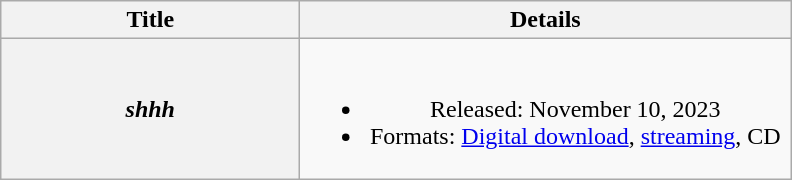<table class="wikitable plainrowheaders" style="text-align:center;">
<tr>
<th scope="col" style="width:12em;">Title</th>
<th scope="col" style="width:20em;">Details</th>
</tr>
<tr>
<th scope="row"><em>shhh</em></th>
<td><br><ul><li>Released: November 10, 2023</li><li>Formats: <a href='#'>Digital download</a>, <a href='#'>streaming</a>, CD</li></ul></td>
</tr>
</table>
